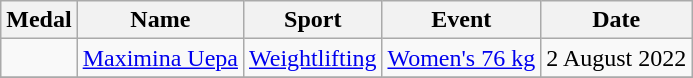<table class="wikitable sortable">
<tr>
<th>Medal</th>
<th>Name</th>
<th>Sport</th>
<th>Event</th>
<th>Date</th>
</tr>
<tr>
<td align=center></td>
<td><a href='#'>Maximina Uepa</a></td>
<td><a href='#'>Weightlifting</a></td>
<td><a href='#'>Women's 76 kg</a></td>
<td>2 August 2022</td>
</tr>
<tr>
</tr>
</table>
